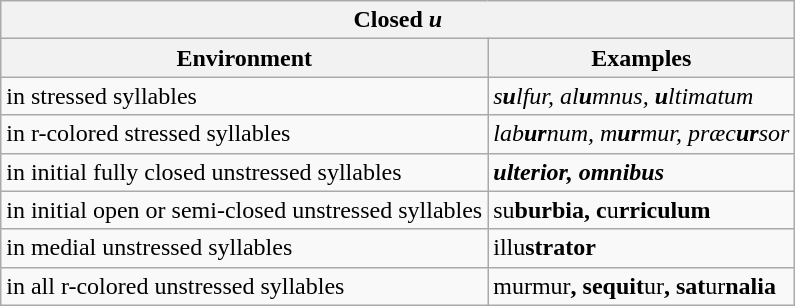<table class="wikitable">
<tr>
<th colspan="5">Closed <em>u</em></th>
</tr>
<tr>
<th>Environment</th>
<th>Examples</th>
</tr>
<tr>
<td> in stressed syllables</td>
<td><em>s<strong>u</strong>lfur, al<strong>u</strong>mnus, <strong>u</strong>ltimatum</em></td>
</tr>
<tr>
<td> in r-colored stressed syllables</td>
<td><em>lab<strong>ur</strong>num, m<strong>ur</strong>mur, præc<strong>ur</strong>sor</em></td>
</tr>
<tr>
<td> in initial fully closed unstressed syllables</td>
<td><strong><em>u<strong>lterior, omnib</strong>u<strong>s<em></td>
</tr>
<tr>
<td> in initial open or semi-closed unstressed syllables</td>
<td></em>s</strong>u<strong>burbia, c</strong>u<strong>rriculum<em></td>
</tr>
<tr>
<td> in medial unstressed syllables</td>
<td></em>ill</strong>u<strong>strator<em></td>
</tr>
<tr>
<td> in all r-colored unstressed syllables</td>
<td></em>murm</strong>ur<strong>, sequit</strong>ur<strong>, sat</strong>ur<strong>nalia<em></td>
</tr>
</table>
